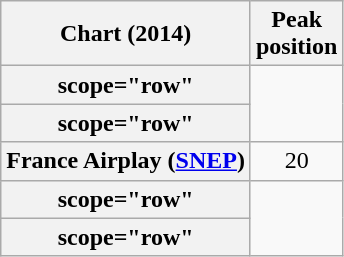<table class="wikitable sortable plainrowheaders">
<tr>
<th scope="col">Chart (2014)</th>
<th scope="col">Peak<br>position</th>
</tr>
<tr>
<th>scope="row"</th>
</tr>
<tr>
<th>scope="row"</th>
</tr>
<tr>
<th scope="row">France Airplay (<a href='#'>SNEP</a>)</th>
<td align="center">20</td>
</tr>
<tr>
<th>scope="row"</th>
</tr>
<tr>
<th>scope="row"</th>
</tr>
</table>
